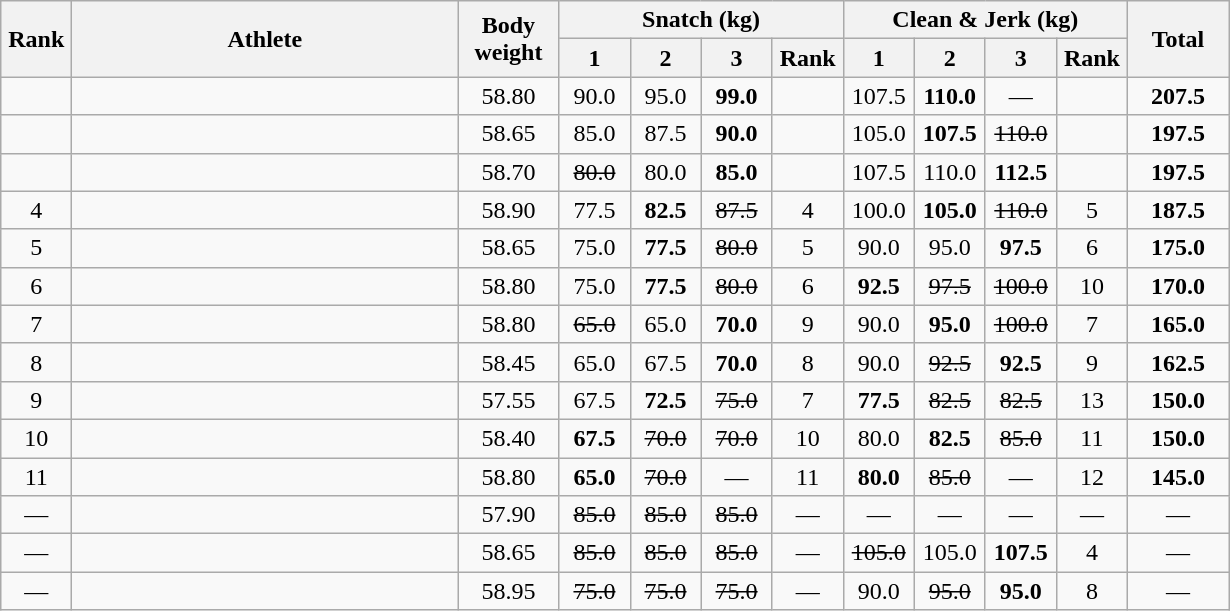<table class = "wikitable" style="text-align:center;">
<tr>
<th rowspan=2 width=40>Rank</th>
<th rowspan=2 width=250>Athlete</th>
<th rowspan=2 width=60>Body weight</th>
<th colspan=4>Snatch (kg)</th>
<th colspan=4>Clean & Jerk (kg)</th>
<th rowspan=2 width=60>Total</th>
</tr>
<tr>
<th width=40>1</th>
<th width=40>2</th>
<th width=40>3</th>
<th width=40>Rank</th>
<th width=40>1</th>
<th width=40>2</th>
<th width=40>3</th>
<th width=40>Rank</th>
</tr>
<tr>
<td></td>
<td align=left></td>
<td>58.80</td>
<td>90.0</td>
<td>95.0</td>
<td><strong>99.0</strong></td>
<td></td>
<td>107.5</td>
<td><strong>110.0</strong></td>
<td>—</td>
<td></td>
<td><strong>207.5</strong></td>
</tr>
<tr>
<td></td>
<td align=left></td>
<td>58.65</td>
<td>85.0</td>
<td>87.5</td>
<td><strong>90.0</strong></td>
<td></td>
<td>105.0</td>
<td><strong>107.5</strong></td>
<td><s>110.0 </s></td>
<td></td>
<td><strong>197.5</strong></td>
</tr>
<tr>
<td></td>
<td align=left></td>
<td>58.70</td>
<td><s>80.0 </s></td>
<td>80.0</td>
<td><strong>85.0</strong></td>
<td></td>
<td>107.5</td>
<td>110.0</td>
<td><strong>112.5</strong></td>
<td></td>
<td><strong>197.5</strong></td>
</tr>
<tr>
<td>4</td>
<td align=left></td>
<td>58.90</td>
<td>77.5</td>
<td><strong>82.5</strong></td>
<td><s>87.5 </s></td>
<td>4</td>
<td>100.0</td>
<td><strong>105.0</strong></td>
<td><s>110.0 </s></td>
<td>5</td>
<td><strong>187.5  </strong></td>
</tr>
<tr>
<td>5</td>
<td align=left></td>
<td>58.65</td>
<td>75.0</td>
<td><strong>77.5</strong></td>
<td><s>80.0 </s></td>
<td>5</td>
<td>90.0</td>
<td>95.0</td>
<td><strong>97.5</strong></td>
<td>6</td>
<td><strong>175.0</strong></td>
</tr>
<tr>
<td>6</td>
<td align=left></td>
<td>58.80</td>
<td>75.0</td>
<td><strong>77.5</strong></td>
<td><s>80.0 </s></td>
<td>6</td>
<td><strong>92.5</strong></td>
<td><s>97.5 </s></td>
<td><s>100.0 </s></td>
<td>10</td>
<td><strong>170.0  </strong></td>
</tr>
<tr>
<td>7</td>
<td align=left></td>
<td>58.80</td>
<td><s>65.0 </s></td>
<td>65.0</td>
<td><strong>70.0</strong></td>
<td>9</td>
<td>90.0</td>
<td><strong>95.0</strong></td>
<td><s>100.0 </s></td>
<td>7</td>
<td><strong>165.0</strong></td>
</tr>
<tr>
<td>8</td>
<td align=left></td>
<td>58.45</td>
<td>65.0</td>
<td>67.5</td>
<td><strong>70.0</strong></td>
<td>8</td>
<td>90.0</td>
<td><s>92.5 </s></td>
<td><strong>92.5</strong></td>
<td>9</td>
<td><strong>162.5</strong></td>
</tr>
<tr>
<td>9</td>
<td align=left></td>
<td>57.55</td>
<td>67.5</td>
<td><strong>72.5</strong></td>
<td><s>75.0 </s></td>
<td>7</td>
<td><strong>77.5</strong></td>
<td><s>82.5 </s></td>
<td><s>82.5 </s></td>
<td>13</td>
<td><strong>150.0</strong></td>
</tr>
<tr>
<td>10</td>
<td align=left></td>
<td>58.40</td>
<td><strong>67.5</strong></td>
<td><s>70.0 </s></td>
<td><s>70.0 </s></td>
<td>10</td>
<td>80.0</td>
<td><strong>82.5</strong></td>
<td><s>85.0 </s></td>
<td>11</td>
<td><strong>150.0</strong></td>
</tr>
<tr>
<td>11</td>
<td align=left></td>
<td>58.80</td>
<td><strong>65.0</strong></td>
<td><s>70.0 </s></td>
<td>—</td>
<td>11</td>
<td><strong>80.0</strong></td>
<td><s>85.0 </s></td>
<td>—</td>
<td>12</td>
<td><strong>145.0</strong></td>
</tr>
<tr>
<td>—</td>
<td align=left></td>
<td>57.90</td>
<td><s>85.0 </s></td>
<td><s>85.0 </s></td>
<td><s>85.0 </s></td>
<td>—</td>
<td>—</td>
<td>—</td>
<td>—</td>
<td>—</td>
<td>—</td>
</tr>
<tr>
<td>—</td>
<td align=left></td>
<td>58.65</td>
<td><s>85.0 </s></td>
<td><s>85.0 </s></td>
<td><s>85.0 </s></td>
<td>—</td>
<td><s>105.0 </s></td>
<td>105.0</td>
<td><strong>107.5</strong></td>
<td>4</td>
<td>—</td>
</tr>
<tr>
<td>—</td>
<td align=left></td>
<td>58.95</td>
<td><s>75.0 </s></td>
<td><s>75.0 </s></td>
<td><s>75.0 </s></td>
<td>—</td>
<td>90.0</td>
<td><s>95.0 </s></td>
<td><strong>95.0</strong></td>
<td>8</td>
<td>—</td>
</tr>
</table>
